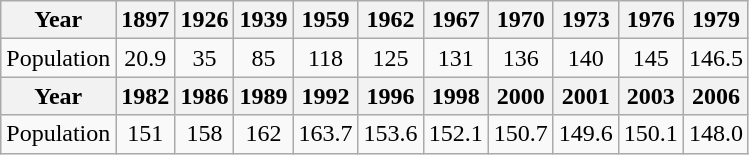<table class="wikitable" style="text-align:center;">
<tr>
<th>Year</th>
<th>1897</th>
<th>1926</th>
<th>1939</th>
<th>1959</th>
<th>1962</th>
<th>1967</th>
<th>1970</th>
<th>1973</th>
<th>1976</th>
<th>1979</th>
</tr>
<tr>
<td>Рopulation</td>
<td>20.9</td>
<td>35</td>
<td>85</td>
<td>118</td>
<td>125</td>
<td>131</td>
<td>136</td>
<td>140</td>
<td>145</td>
<td>146.5</td>
</tr>
<tr>
<th>Year</th>
<th>1982</th>
<th>1986</th>
<th>1989</th>
<th>1992</th>
<th>1996</th>
<th>1998</th>
<th>2000</th>
<th>2001</th>
<th>2003</th>
<th>2006</th>
</tr>
<tr>
<td>Рopulation</td>
<td>151</td>
<td>158</td>
<td>162</td>
<td>163.7</td>
<td>153.6</td>
<td>152.1</td>
<td>150.7</td>
<td>149.6</td>
<td>150.1</td>
<td>148.0</td>
</tr>
</table>
